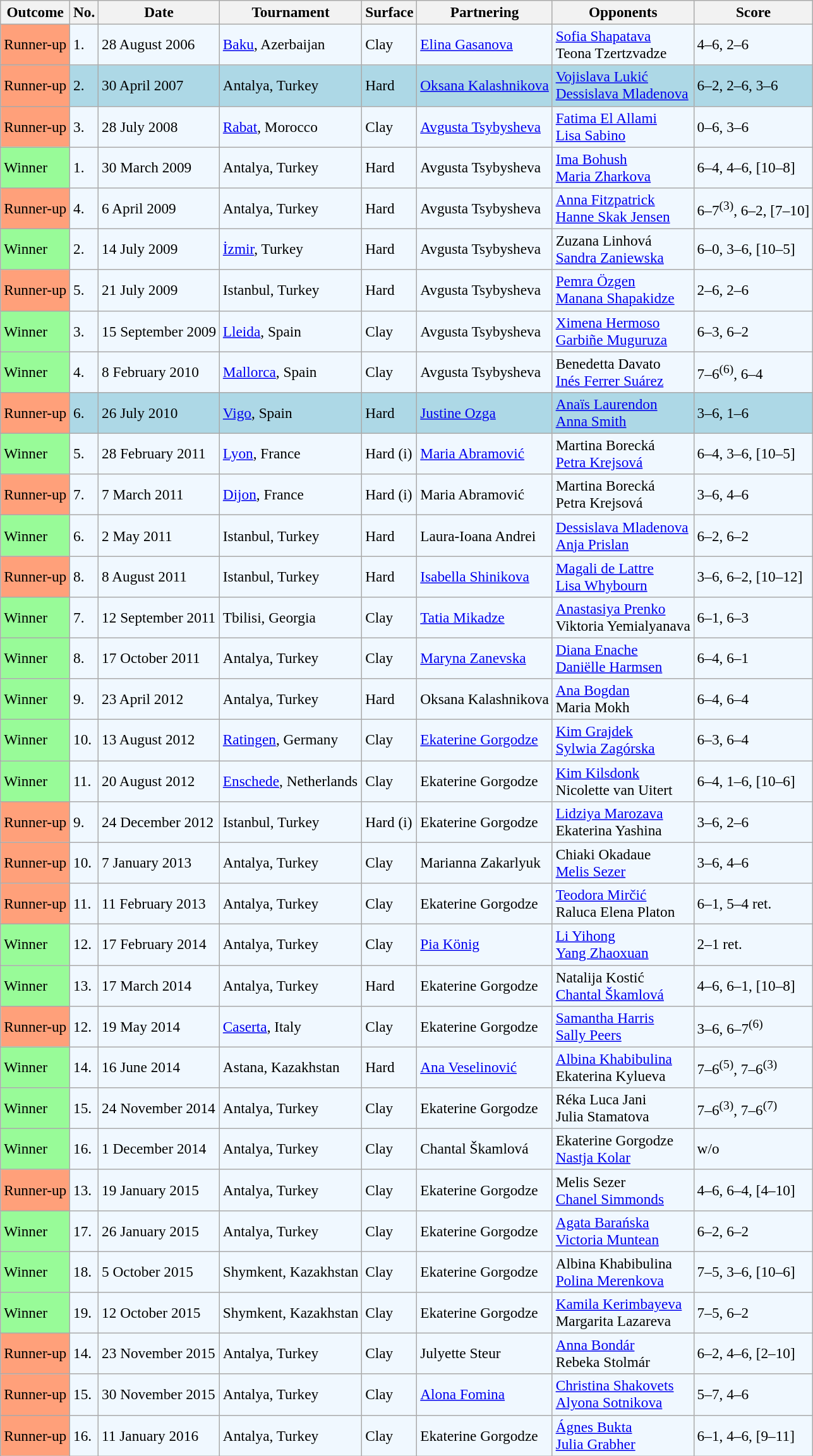<table class="sortable wikitable" style=font-size:97%>
<tr>
<th>Outcome</th>
<th>No.</th>
<th>Date</th>
<th>Tournament</th>
<th>Surface</th>
<th>Partnering</th>
<th>Opponents</th>
<th class="unsortable">Score</th>
</tr>
<tr style="background:#f0f8ff;">
<td style="background:#ffa07a;">Runner-up</td>
<td>1.</td>
<td>28 August 2006</td>
<td><a href='#'>Baku</a>, Azerbaijan</td>
<td>Clay</td>
<td> <a href='#'>Elina Gasanova</a></td>
<td> <a href='#'>Sofia Shapatava</a> <br>  Teona Tzertzvadze</td>
<td>4–6, 2–6</td>
</tr>
<tr style="background:lightblue;">
<td style="background:#ffa07a;">Runner-up</td>
<td>2.</td>
<td>30 April 2007</td>
<td>Antalya, Turkey</td>
<td>Hard</td>
<td> <a href='#'>Oksana Kalashnikova</a></td>
<td> <a href='#'>Vojislava Lukić</a> <br>  <a href='#'>Dessislava Mladenova</a></td>
<td>6–2, 2–6, 3–6</td>
</tr>
<tr style="background:#f0f8ff;">
<td style="background:#ffa07a;">Runner-up</td>
<td>3.</td>
<td>28 July 2008</td>
<td><a href='#'>Rabat</a>, Morocco</td>
<td>Clay</td>
<td> <a href='#'>Avgusta Tsybysheva</a></td>
<td> <a href='#'>Fatima El Allami</a> <br>  <a href='#'>Lisa Sabino</a></td>
<td>0–6, 3–6</td>
</tr>
<tr style="background:#f0f8ff;">
<td style="background:#98fb98;">Winner</td>
<td>1.</td>
<td>30 March 2009</td>
<td>Antalya, Turkey</td>
<td>Hard</td>
<td> Avgusta Tsybysheva</td>
<td> <a href='#'>Ima Bohush</a> <br>  <a href='#'>Maria Zharkova</a></td>
<td>6–4, 4–6, [10–8]</td>
</tr>
<tr style="background:#f0f8ff;">
<td style="background:#ffa07a;">Runner-up</td>
<td>4.</td>
<td>6 April 2009</td>
<td>Antalya, Turkey</td>
<td>Hard</td>
<td> Avgusta Tsybysheva</td>
<td> <a href='#'>Anna Fitzpatrick</a> <br>  <a href='#'>Hanne Skak Jensen</a></td>
<td>6–7<sup>(3)</sup>, 6–2, [7–10]</td>
</tr>
<tr style="background:#f0f8ff;">
<td style="background:#98fb98;">Winner</td>
<td>2.</td>
<td>14 July 2009</td>
<td><a href='#'>İzmir</a>, Turkey</td>
<td>Hard</td>
<td> Avgusta Tsybysheva</td>
<td> Zuzana Linhová <br>  <a href='#'>Sandra Zaniewska</a></td>
<td>6–0, 3–6, [10–5]</td>
</tr>
<tr style="background:#f0f8ff;">
<td style="background:#ffa07a;">Runner-up</td>
<td>5.</td>
<td>21 July 2009</td>
<td>Istanbul, Turkey</td>
<td>Hard</td>
<td> Avgusta Tsybysheva</td>
<td> <a href='#'>Pemra Özgen</a> <br>  <a href='#'>Manana Shapakidze</a></td>
<td>2–6, 2–6</td>
</tr>
<tr style="background:#f0f8ff;">
<td style="background:#98fb98;">Winner</td>
<td>3.</td>
<td>15 September 2009</td>
<td><a href='#'>Lleida</a>, Spain</td>
<td>Clay</td>
<td> Avgusta Tsybysheva</td>
<td> <a href='#'>Ximena Hermoso</a> <br>  <a href='#'>Garbiñe Muguruza</a></td>
<td>6–3, 6–2</td>
</tr>
<tr style="background:#f0f8ff;">
<td style="background:#98fb98;">Winner</td>
<td>4.</td>
<td>8 February 2010</td>
<td><a href='#'>Mallorca</a>, Spain</td>
<td>Clay</td>
<td> Avgusta Tsybysheva</td>
<td> Benedetta Davato <br>  <a href='#'>Inés Ferrer Suárez</a></td>
<td>7–6<sup>(6)</sup>, 6–4</td>
</tr>
<tr style="background:lightblue;">
<td style="background:#ffa07a;">Runner-up</td>
<td>6.</td>
<td>26 July 2010</td>
<td><a href='#'>Vigo</a>, Spain</td>
<td>Hard</td>
<td> <a href='#'>Justine Ozga</a></td>
<td> <a href='#'>Anaïs Laurendon</a> <br>  <a href='#'>Anna Smith</a></td>
<td>3–6, 1–6</td>
</tr>
<tr style="background:#f0f8ff;">
<td style="background:#98fb98;">Winner</td>
<td>5.</td>
<td>28 February 2011</td>
<td><a href='#'>Lyon</a>, France</td>
<td>Hard (i)</td>
<td> <a href='#'>Maria Abramović</a></td>
<td> Martina Borecká <br>  <a href='#'>Petra Krejsová</a></td>
<td>6–4, 3–6, [10–5]</td>
</tr>
<tr style="background:#f0f8ff;">
<td style="background:#ffa07a;">Runner-up</td>
<td>7.</td>
<td>7 March 2011</td>
<td><a href='#'>Dijon</a>, France</td>
<td>Hard (i)</td>
<td> Maria Abramović</td>
<td> Martina Borecká <br>  Petra Krejsová</td>
<td>3–6, 4–6</td>
</tr>
<tr style="background:#f0f8ff;">
<td style="background:#98fb98;">Winner</td>
<td>6.</td>
<td>2 May 2011</td>
<td>Istanbul, Turkey</td>
<td>Hard</td>
<td> Laura-Ioana Andrei</td>
<td> <a href='#'>Dessislava Mladenova</a> <br>  <a href='#'>Anja Prislan</a></td>
<td>6–2, 6–2</td>
</tr>
<tr style="background:#f0f8ff;">
<td style="background:#ffa07a;">Runner-up</td>
<td>8.</td>
<td>8 August 2011</td>
<td>Istanbul, Turkey</td>
<td>Hard</td>
<td> <a href='#'>Isabella Shinikova</a></td>
<td> <a href='#'>Magali de Lattre</a> <br>  <a href='#'>Lisa Whybourn</a></td>
<td>3–6, 6–2, [10–12]</td>
</tr>
<tr style="background:#f0f8ff;">
<td style="background:#98fb98;">Winner</td>
<td>7.</td>
<td>12 September 2011</td>
<td>Tbilisi, Georgia</td>
<td>Clay</td>
<td> <a href='#'>Tatia Mikadze</a></td>
<td> <a href='#'>Anastasiya Prenko</a> <br>  Viktoria Yemialyanava</td>
<td>6–1, 6–3</td>
</tr>
<tr style="background:#f0f8ff;">
<td style="background:#98fb98;">Winner</td>
<td>8.</td>
<td>17 October 2011</td>
<td>Antalya, Turkey</td>
<td>Clay</td>
<td> <a href='#'>Maryna Zanevska</a></td>
<td> <a href='#'>Diana Enache</a> <br>  <a href='#'>Daniëlle Harmsen</a></td>
<td>6–4, 6–1</td>
</tr>
<tr style="background:#f0f8ff;">
<td style="background:#98fb98;">Winner</td>
<td>9.</td>
<td>23 April 2012</td>
<td>Antalya, Turkey</td>
<td>Hard</td>
<td> Oksana Kalashnikova</td>
<td> <a href='#'>Ana Bogdan</a> <br>  Maria Mokh</td>
<td>6–4, 6–4</td>
</tr>
<tr style="background:#f0f8ff;">
<td style="background:#98fb98;">Winner</td>
<td>10.</td>
<td>13 August 2012</td>
<td><a href='#'>Ratingen</a>, Germany</td>
<td>Clay</td>
<td> <a href='#'>Ekaterine Gorgodze</a></td>
<td> <a href='#'>Kim Grajdek</a> <br>  <a href='#'>Sylwia Zagórska</a></td>
<td>6–3, 6–4</td>
</tr>
<tr style="background:#f0f8ff;">
<td style="background:#98fb98;">Winner</td>
<td>11.</td>
<td>20 August 2012</td>
<td><a href='#'>Enschede</a>, Netherlands</td>
<td>Clay</td>
<td> Ekaterine Gorgodze</td>
<td> <a href='#'>Kim Kilsdonk</a> <br>  Nicolette van Uitert</td>
<td>6–4, 1–6, [10–6]</td>
</tr>
<tr style="background:#f0f8ff;">
<td style="background:#ffa07a;">Runner-up</td>
<td>9.</td>
<td>24 December 2012</td>
<td>Istanbul, Turkey</td>
<td>Hard (i)</td>
<td> Ekaterine Gorgodze</td>
<td> <a href='#'>Lidziya Marozava</a> <br>  Ekaterina Yashina</td>
<td>3–6, 2–6</td>
</tr>
<tr style="background:#f0f8ff;">
<td style="background:#ffa07a;">Runner-up</td>
<td>10.</td>
<td>7 January 2013</td>
<td>Antalya, Turkey</td>
<td>Clay</td>
<td> Marianna Zakarlyuk</td>
<td> Chiaki Okadaue <br>  <a href='#'>Melis Sezer</a></td>
<td>3–6, 4–6</td>
</tr>
<tr style="background:#f0f8ff;">
<td style="background:#ffa07a;">Runner-up</td>
<td>11.</td>
<td>11 February 2013</td>
<td>Antalya, Turkey</td>
<td>Clay</td>
<td> Ekaterine Gorgodze</td>
<td> <a href='#'>Teodora Mirčić</a> <br>  Raluca Elena Platon</td>
<td>6–1, 5–4 ret.</td>
</tr>
<tr style="background:#f0f8ff;">
<td style="background:#98fb98;">Winner</td>
<td>12.</td>
<td>17 February 2014</td>
<td>Antalya, Turkey</td>
<td>Clay</td>
<td> <a href='#'>Pia König</a></td>
<td> <a href='#'>Li Yihong</a> <br>  <a href='#'>Yang Zhaoxuan</a></td>
<td>2–1 ret.</td>
</tr>
<tr style="background:#f0f8ff;">
<td style="background:#98fb98;">Winner</td>
<td>13.</td>
<td>17 March 2014</td>
<td>Antalya, Turkey</td>
<td>Hard</td>
<td> Ekaterine Gorgodze</td>
<td> Natalija Kostić <br>  <a href='#'>Chantal Škamlová</a></td>
<td>4–6, 6–1, [10–8]</td>
</tr>
<tr style="background:#f0f8ff;">
<td style="background:#ffa07a;">Runner-up</td>
<td>12.</td>
<td>19 May 2014</td>
<td><a href='#'>Caserta</a>, Italy</td>
<td>Clay</td>
<td> Ekaterine Gorgodze</td>
<td> <a href='#'>Samantha Harris</a> <br>  <a href='#'>Sally Peers</a></td>
<td>3–6, 6–7<sup>(6)</sup></td>
</tr>
<tr style="background:#f0f8ff;">
<td style="background:#98fb98;">Winner</td>
<td>14.</td>
<td>16 June 2014</td>
<td>Astana, Kazakhstan</td>
<td>Hard</td>
<td> <a href='#'>Ana Veselinović</a></td>
<td> <a href='#'>Albina Khabibulina</a> <br>  Ekaterina Kylueva</td>
<td>7–6<sup>(5)</sup>, 7–6<sup>(3)</sup></td>
</tr>
<tr style="background:#f0f8ff;">
<td style="background:#98fb98;">Winner</td>
<td>15.</td>
<td>24 November 2014</td>
<td>Antalya, Turkey</td>
<td>Clay</td>
<td> Ekaterine Gorgodze</td>
<td> Réka Luca Jani <br>  Julia Stamatova</td>
<td>7–6<sup>(3)</sup>, 7–6<sup>(7)</sup></td>
</tr>
<tr style="background:#f0f8ff;">
<td style="background:#98fb98;">Winner</td>
<td>16.</td>
<td>1 December 2014</td>
<td>Antalya, Turkey</td>
<td>Clay</td>
<td> Chantal Škamlová</td>
<td> Ekaterine Gorgodze <br>  <a href='#'>Nastja Kolar</a></td>
<td>w/o</td>
</tr>
<tr style="background:#f0f8ff;">
<td style="background:#ffa07a;">Runner-up</td>
<td>13.</td>
<td>19 January 2015</td>
<td>Antalya, Turkey</td>
<td>Clay</td>
<td> Ekaterine Gorgodze</td>
<td> Melis Sezer <br>  <a href='#'>Chanel Simmonds</a></td>
<td>4–6, 6–4, [4–10]</td>
</tr>
<tr style="background:#f0f8ff;">
<td style="background:#98fb98;">Winner</td>
<td>17.</td>
<td>26 January 2015</td>
<td>Antalya, Turkey</td>
<td>Clay</td>
<td> Ekaterine Gorgodze</td>
<td> <a href='#'>Agata Barańska</a> <br>  <a href='#'>Victoria Muntean</a></td>
<td>6–2, 6–2</td>
</tr>
<tr style="background:#f0f8ff;">
<td style="background:#98fb98;">Winner</td>
<td>18.</td>
<td>5 October 2015</td>
<td>Shymkent, Kazakhstan</td>
<td>Clay</td>
<td> Ekaterine Gorgodze</td>
<td> Albina Khabibulina <br>  <a href='#'>Polina Merenkova</a></td>
<td>7–5, 3–6, [10–6]</td>
</tr>
<tr style="background:#f0f8ff;">
<td style="background:#98fb98;">Winner</td>
<td>19.</td>
<td>12 October 2015</td>
<td>Shymkent, Kazakhstan</td>
<td>Clay</td>
<td> Ekaterine Gorgodze</td>
<td> <a href='#'>Kamila Kerimbayeva</a> <br>  Margarita Lazareva</td>
<td>7–5, 6–2</td>
</tr>
<tr style="background:#f0f8ff;">
<td style="background:#ffa07a;">Runner-up</td>
<td>14.</td>
<td>23 November 2015</td>
<td>Antalya, Turkey</td>
<td>Clay</td>
<td> Julyette Steur</td>
<td> <a href='#'>Anna Bondár</a> <br>  Rebeka Stolmár</td>
<td>6–2, 4–6, [2–10]</td>
</tr>
<tr style="background:#f0f8ff;">
<td style="background:#ffa07a;">Runner-up</td>
<td>15.</td>
<td>30 November 2015</td>
<td>Antalya, Turkey</td>
<td>Clay</td>
<td> <a href='#'>Alona Fomina</a></td>
<td> <a href='#'>Christina Shakovets</a> <br>  <a href='#'>Alyona Sotnikova</a></td>
<td>5–7, 4–6</td>
</tr>
<tr style="background:#f0f8ff;">
<td style="background:#ffa07a;">Runner-up</td>
<td>16.</td>
<td>11 January 2016</td>
<td>Antalya, Turkey</td>
<td>Clay</td>
<td> Ekaterine Gorgodze</td>
<td> <a href='#'>Ágnes Bukta</a> <br>  <a href='#'>Julia Grabher</a></td>
<td>6–1, 4–6, [9–11]</td>
</tr>
</table>
